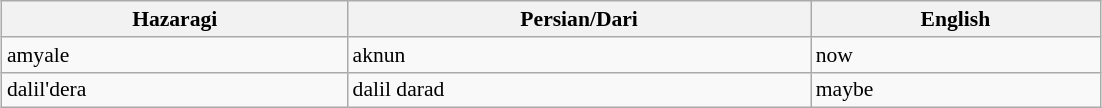<table class="wikitable" style="font-size:90%; width:58%; margin:auto;">
<tr>
<th align="left">Hazaragi</th>
<th align="left">Persian/Dari</th>
<th align="left">English</th>
</tr>
<tr>
<td>amyale</td>
<td style="text-align:left;">aknun</td>
<td>now</td>
</tr>
<tr>
<td>dalil'dera</td>
<td style="text-align:left;">dalil darad</td>
<td>maybe</td>
</tr>
</table>
